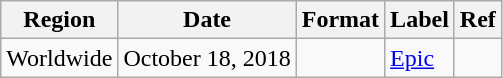<table class="wikitable">
<tr>
<th>Region</th>
<th>Date</th>
<th>Format</th>
<th>Label</th>
<th>Ref</th>
</tr>
<tr>
<td>Worldwide</td>
<td>October 18, 2018</td>
<td></td>
<td><a href='#'>Epic</a></td>
<td align="center"></td>
</tr>
</table>
